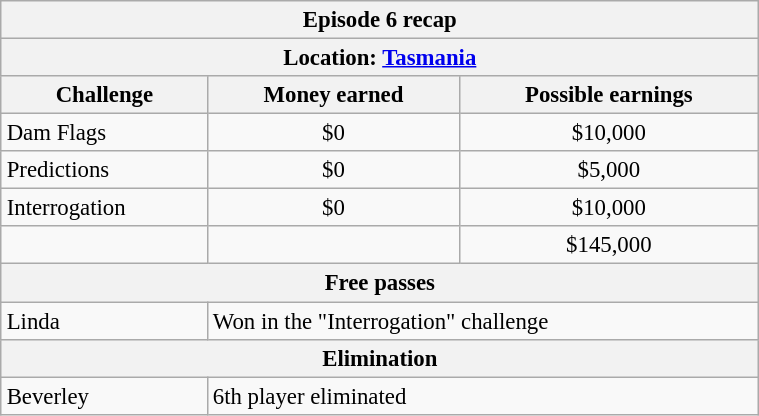<table class="wikitable" style="font-size: 95%; margin: 10px" align="right" width="40%">
<tr>
<th colspan=3>Episode 6 recap</th>
</tr>
<tr>
<th colspan=3>Location: <a href='#'>Tasmania</a></th>
</tr>
<tr>
<th>Challenge</th>
<th>Money earned</th>
<th>Possible earnings</th>
</tr>
<tr>
<td>Dam Flags</td>
<td align="center">$0</td>
<td align="center">$10,000</td>
</tr>
<tr>
<td>Predictions</td>
<td align="center">$0</td>
<td align="center">$5,000</td>
</tr>
<tr>
<td>Interrogation</td>
<td align="center">$0</td>
<td align="center">$10,000</td>
</tr>
<tr>
<td><strong></strong></td>
<td align="center"><strong></strong></td>
<td align="center">$145,000</td>
</tr>
<tr>
<th colspan=3>Free passes</th>
</tr>
<tr>
<td>Linda</td>
<td colspan=2>Won in the "Interrogation" challenge</td>
</tr>
<tr>
<th colspan=3>Elimination</th>
</tr>
<tr>
<td>Beverley</td>
<td colspan=2>6th player eliminated</td>
</tr>
</table>
